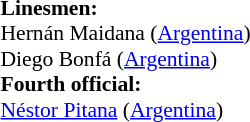<table width=100% style="font-size: 90%">
<tr>
<td><br>
<br>
<br><strong>Linesmen:</strong>
<br>Hernán Maidana (<a href='#'>Argentina</a>)
<br>Diego Bonfá (<a href='#'>Argentina</a>)
<br><strong>Fourth official:</strong>
<br><a href='#'>Néstor Pitana</a> (<a href='#'>Argentina</a>)</td>
</tr>
</table>
